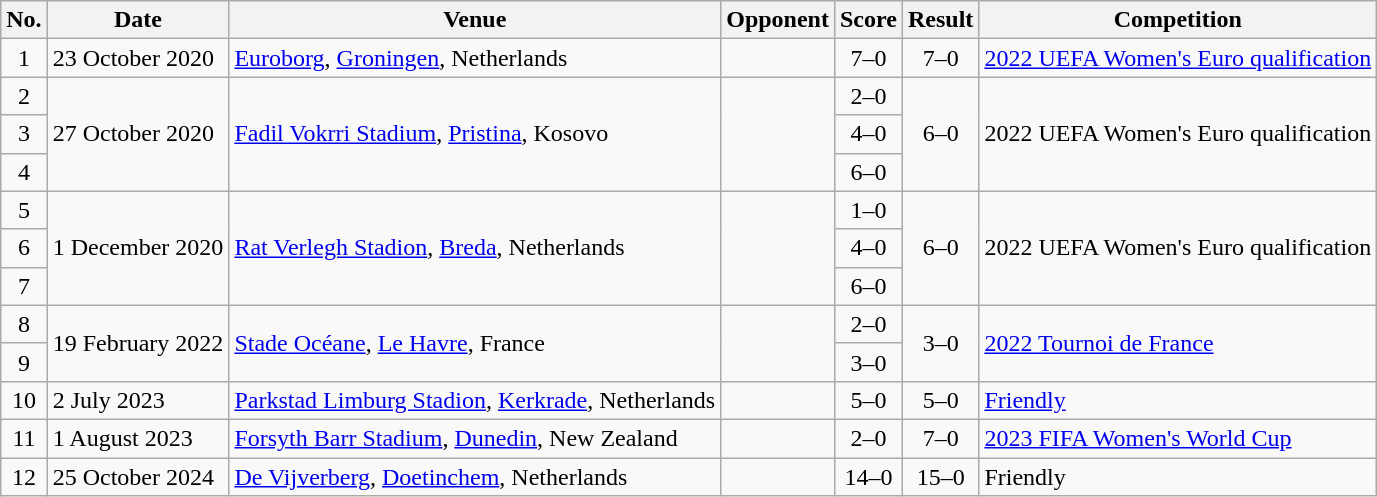<table class="wikitable sortable">
<tr>
<th scope="col">No.</th>
<th scope="col">Date</th>
<th scope="col">Venue</th>
<th scope="col">Opponent</th>
<th scope="col">Score</th>
<th scope="col">Result</th>
<th scope="col">Competition</th>
</tr>
<tr>
<td align="center">1</td>
<td>23 October 2020</td>
<td><a href='#'>Euroborg</a>, <a href='#'>Groningen</a>, Netherlands</td>
<td></td>
<td align="center">7–0</td>
<td align="center">7–0</td>
<td><a href='#'>2022 UEFA Women's Euro qualification</a></td>
</tr>
<tr>
<td align="center">2</td>
<td rowspan="3">27 October 2020</td>
<td rowspan="3"><a href='#'>Fadil Vokrri Stadium</a>, <a href='#'>Pristina</a>, Kosovo</td>
<td rowspan="3"></td>
<td align="center">2–0</td>
<td rowspan="3" style="text-align:center">6–0</td>
<td rowspan="3">2022 UEFA Women's Euro qualification</td>
</tr>
<tr>
<td align="center">3</td>
<td align="center">4–0</td>
</tr>
<tr>
<td align="center">4</td>
<td align="center">6–0</td>
</tr>
<tr>
<td align="center">5</td>
<td rowspan="3">1 December 2020</td>
<td rowspan="3"><a href='#'>Rat Verlegh Stadion</a>, <a href='#'>Breda</a>, Netherlands</td>
<td rowspan="3"></td>
<td align="center">1–0</td>
<td rowspan="3" style="text-align:center">6–0</td>
<td rowspan="3">2022 UEFA Women's Euro qualification</td>
</tr>
<tr>
<td align="center">6</td>
<td align="center">4–0</td>
</tr>
<tr>
<td align="center">7</td>
<td align="center">6–0</td>
</tr>
<tr>
<td align="center">8</td>
<td rowspan="2">19 February 2022</td>
<td rowspan="2"><a href='#'>Stade Océane</a>, <a href='#'>Le Havre</a>, France</td>
<td rowspan="2"></td>
<td align="center">2–0</td>
<td rowspan="2" style="text-align:center">3–0</td>
<td rowspan="2"><a href='#'>2022 Tournoi de France</a></td>
</tr>
<tr>
<td align="center">9</td>
<td align="center">3–0</td>
</tr>
<tr>
<td align="center">10</td>
<td>2 July 2023</td>
<td><a href='#'>Parkstad Limburg Stadion</a>, <a href='#'>Kerkrade</a>, Netherlands</td>
<td></td>
<td align="center">5–0</td>
<td align="center">5–0</td>
<td><a href='#'>Friendly</a></td>
</tr>
<tr>
<td align="center">11</td>
<td>1 August 2023</td>
<td><a href='#'>Forsyth Barr Stadium</a>, <a href='#'>Dunedin</a>, New Zealand</td>
<td></td>
<td align="center">2–0</td>
<td align="center">7–0</td>
<td><a href='#'>2023 FIFA Women's World Cup</a></td>
</tr>
<tr>
<td align="center">12</td>
<td>25 October 2024</td>
<td><a href='#'>De Vijverberg</a>, <a href='#'>Doetinchem</a>, Netherlands</td>
<td></td>
<td align="center">14–0</td>
<td align="center">15–0</td>
<td>Friendly</td>
</tr>
</table>
